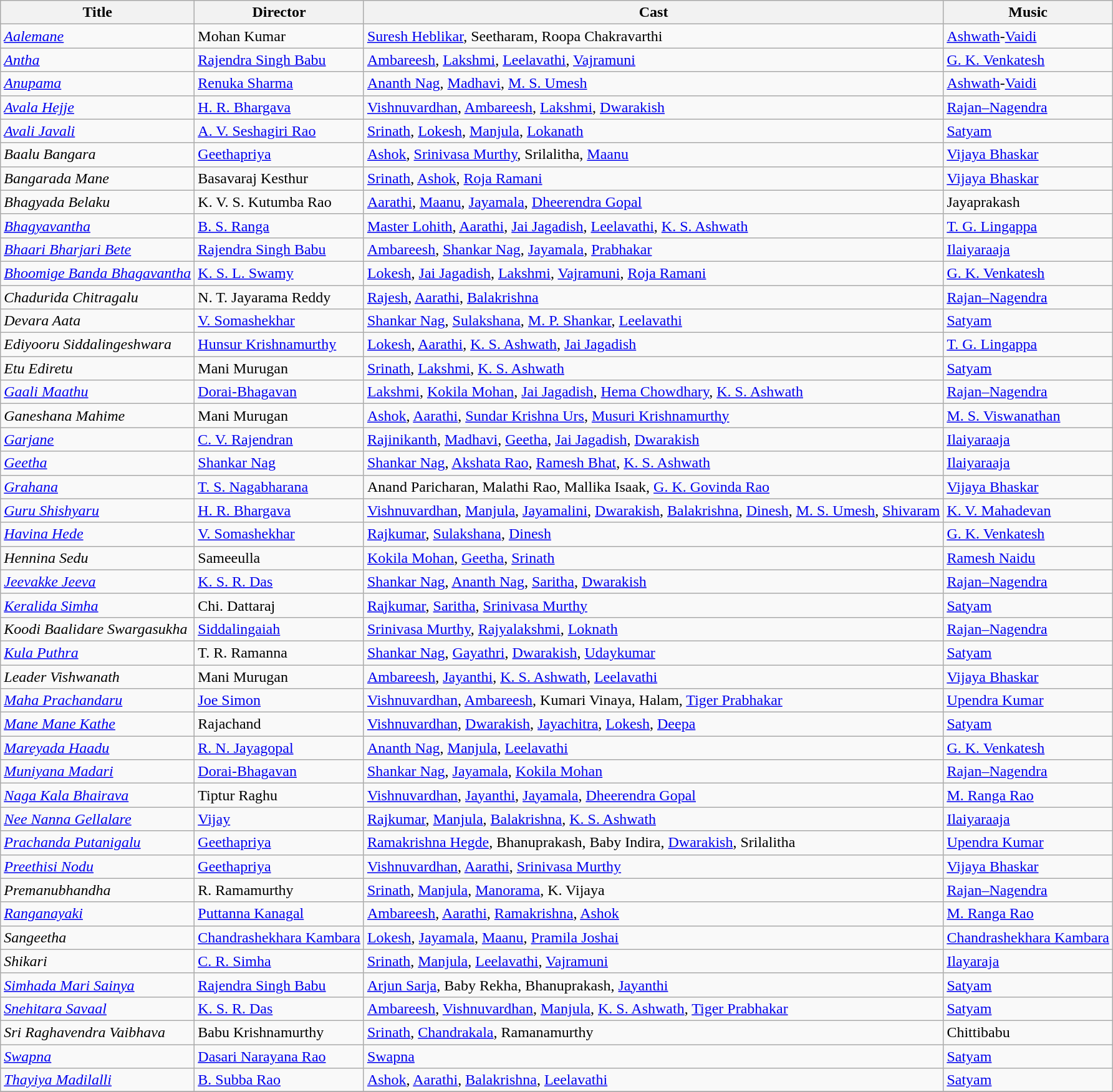<table class="wikitable">
<tr>
<th>Title</th>
<th>Director</th>
<th>Cast</th>
<th>Music</th>
</tr>
<tr>
<td><em><a href='#'>Aalemane</a></em></td>
<td>Mohan Kumar</td>
<td><a href='#'>Suresh Heblikar</a>, Seetharam, Roopa Chakravarthi</td>
<td><a href='#'>Ashwath</a>-<a href='#'>Vaidi</a></td>
</tr>
<tr>
<td><em><a href='#'>Antha</a></em></td>
<td><a href='#'>Rajendra Singh Babu</a></td>
<td><a href='#'>Ambareesh</a>, <a href='#'>Lakshmi</a>, <a href='#'>Leelavathi</a>, <a href='#'>Vajramuni</a></td>
<td><a href='#'>G. K. Venkatesh</a></td>
</tr>
<tr>
<td><em><a href='#'>Anupama</a></em></td>
<td><a href='#'>Renuka Sharma</a></td>
<td><a href='#'>Ananth Nag</a>, <a href='#'>Madhavi</a>, <a href='#'>M. S. Umesh</a></td>
<td><a href='#'>Ashwath</a>-<a href='#'>Vaidi</a></td>
</tr>
<tr>
<td><em><a href='#'>Avala Hejje</a></em></td>
<td><a href='#'>H. R. Bhargava</a></td>
<td><a href='#'>Vishnuvardhan</a>, <a href='#'>Ambareesh</a>, <a href='#'>Lakshmi</a>, <a href='#'>Dwarakish</a></td>
<td><a href='#'>Rajan–Nagendra</a></td>
</tr>
<tr>
<td><em><a href='#'>Avali Javali</a></em></td>
<td><a href='#'>A. V. Seshagiri Rao</a></td>
<td><a href='#'>Srinath</a>, <a href='#'>Lokesh</a>, <a href='#'>Manjula</a>, <a href='#'>Lokanath</a></td>
<td><a href='#'>Satyam</a></td>
</tr>
<tr>
<td><em>Baalu Bangara</em></td>
<td><a href='#'>Geethapriya</a></td>
<td><a href='#'>Ashok</a>, <a href='#'>Srinivasa Murthy</a>, Srilalitha, <a href='#'>Maanu</a></td>
<td><a href='#'>Vijaya Bhaskar</a></td>
</tr>
<tr>
<td><em>Bangarada Mane</em></td>
<td>Basavaraj Kesthur</td>
<td><a href='#'>Srinath</a>, <a href='#'>Ashok</a>, <a href='#'>Roja Ramani</a></td>
<td><a href='#'>Vijaya Bhaskar</a></td>
</tr>
<tr>
<td><em>Bhagyada Belaku</em></td>
<td>K. V. S. Kutumba Rao</td>
<td><a href='#'>Aarathi</a>, <a href='#'>Maanu</a>, <a href='#'>Jayamala</a>, <a href='#'>Dheerendra Gopal</a></td>
<td>Jayaprakash</td>
</tr>
<tr>
<td><em><a href='#'>Bhagyavantha</a></em></td>
<td><a href='#'>B. S. Ranga</a></td>
<td><a href='#'>Master Lohith</a>, <a href='#'>Aarathi</a>, <a href='#'>Jai Jagadish</a>, <a href='#'>Leelavathi</a>, <a href='#'>K. S. Ashwath</a></td>
<td><a href='#'>T. G. Lingappa</a></td>
</tr>
<tr>
<td><em><a href='#'>Bhaari Bharjari Bete</a></em></td>
<td><a href='#'>Rajendra Singh Babu</a></td>
<td><a href='#'>Ambareesh</a>, <a href='#'>Shankar Nag</a>, <a href='#'>Jayamala</a>, <a href='#'>Prabhakar</a></td>
<td><a href='#'>Ilaiyaraaja</a></td>
</tr>
<tr>
<td><em><a href='#'>Bhoomige Banda Bhagavantha</a></em></td>
<td><a href='#'>K. S. L. Swamy</a></td>
<td><a href='#'>Lokesh</a>, <a href='#'>Jai Jagadish</a>, <a href='#'>Lakshmi</a>, <a href='#'>Vajramuni</a>, <a href='#'>Roja Ramani</a></td>
<td><a href='#'>G. K. Venkatesh</a></td>
</tr>
<tr>
<td><em>Chadurida Chitragalu</em></td>
<td>N. T. Jayarama Reddy</td>
<td><a href='#'>Rajesh</a>, <a href='#'>Aarathi</a>, <a href='#'>Balakrishna</a></td>
<td><a href='#'>Rajan–Nagendra</a></td>
</tr>
<tr>
<td><em>Devara Aata</em></td>
<td><a href='#'>V. Somashekhar</a></td>
<td><a href='#'>Shankar Nag</a>, <a href='#'>Sulakshana</a>, <a href='#'>M. P. Shankar</a>, <a href='#'>Leelavathi</a></td>
<td><a href='#'>Satyam</a></td>
</tr>
<tr>
<td><em>Ediyooru Siddalingeshwara</em></td>
<td><a href='#'>Hunsur Krishnamurthy</a></td>
<td><a href='#'>Lokesh</a>, <a href='#'>Aarathi</a>, <a href='#'>K. S. Ashwath</a>, <a href='#'>Jai Jagadish</a></td>
<td><a href='#'>T. G. Lingappa</a></td>
</tr>
<tr>
<td><em>Etu Ediretu</em></td>
<td>Mani Murugan</td>
<td><a href='#'>Srinath</a>, <a href='#'>Lakshmi</a>, <a href='#'>K. S. Ashwath</a></td>
<td><a href='#'>Satyam</a></td>
</tr>
<tr>
<td><em><a href='#'>Gaali Maathu</a></em></td>
<td><a href='#'>Dorai-Bhagavan</a></td>
<td><a href='#'>Lakshmi</a>, <a href='#'>Kokila Mohan</a>, <a href='#'>Jai Jagadish</a>, <a href='#'>Hema Chowdhary</a>, <a href='#'>K. S. Ashwath</a></td>
<td><a href='#'>Rajan–Nagendra</a></td>
</tr>
<tr>
<td><em>Ganeshana Mahime</em></td>
<td>Mani Murugan</td>
<td><a href='#'>Ashok</a>, <a href='#'>Aarathi</a>, <a href='#'>Sundar Krishna Urs</a>, <a href='#'>Musuri Krishnamurthy</a></td>
<td><a href='#'>M. S. Viswanathan</a></td>
</tr>
<tr>
<td><em><a href='#'>Garjane</a></em></td>
<td><a href='#'>C. V. Rajendran</a></td>
<td><a href='#'>Rajinikanth</a>, <a href='#'>Madhavi</a>, <a href='#'>Geetha</a>, <a href='#'>Jai Jagadish</a>, <a href='#'>Dwarakish</a></td>
<td><a href='#'>Ilaiyaraaja</a></td>
</tr>
<tr>
<td><em><a href='#'>Geetha</a></em></td>
<td><a href='#'>Shankar Nag</a></td>
<td><a href='#'>Shankar Nag</a>, <a href='#'>Akshata Rao</a>, <a href='#'>Ramesh Bhat</a>, <a href='#'>K. S. Ashwath</a></td>
<td><a href='#'>Ilaiyaraaja</a></td>
</tr>
<tr>
<td><em><a href='#'>Grahana</a></em></td>
<td><a href='#'>T. S. Nagabharana</a></td>
<td>Anand Paricharan, Malathi Rao, Mallika Isaak, <a href='#'>G. K. Govinda Rao</a></td>
<td><a href='#'>Vijaya Bhaskar</a></td>
</tr>
<tr>
<td><em><a href='#'>Guru Shishyaru</a></em></td>
<td><a href='#'>H. R. Bhargava</a></td>
<td><a href='#'>Vishnuvardhan</a>, <a href='#'>Manjula</a>, <a href='#'>Jayamalini</a>, <a href='#'>Dwarakish</a>, <a href='#'>Balakrishna</a>, <a href='#'>Dinesh</a>, <a href='#'>M. S. Umesh</a>, <a href='#'>Shivaram</a></td>
<td><a href='#'>K. V. Mahadevan</a></td>
</tr>
<tr>
<td><em><a href='#'>Havina Hede</a></em></td>
<td><a href='#'>V. Somashekhar</a></td>
<td><a href='#'>Rajkumar</a>, <a href='#'>Sulakshana</a>, <a href='#'>Dinesh</a></td>
<td><a href='#'>G. K. Venkatesh</a></td>
</tr>
<tr>
<td><em>Hennina Sedu</em></td>
<td>Sameeulla</td>
<td><a href='#'>Kokila Mohan</a>, <a href='#'>Geetha</a>, <a href='#'>Srinath</a></td>
<td><a href='#'>Ramesh Naidu</a></td>
</tr>
<tr>
<td><em><a href='#'>Jeevakke Jeeva</a></em></td>
<td><a href='#'>K. S. R. Das</a></td>
<td><a href='#'>Shankar Nag</a>, <a href='#'>Ananth Nag</a>, <a href='#'>Saritha</a>, <a href='#'>Dwarakish</a></td>
<td><a href='#'>Rajan–Nagendra</a></td>
</tr>
<tr>
<td><em><a href='#'>Keralida Simha</a></em></td>
<td>Chi. Dattaraj</td>
<td><a href='#'>Rajkumar</a>, <a href='#'>Saritha</a>, <a href='#'>Srinivasa Murthy</a></td>
<td><a href='#'>Satyam</a></td>
</tr>
<tr>
<td><em>Koodi Baalidare Swargasukha</em></td>
<td><a href='#'>Siddalingaiah</a></td>
<td><a href='#'>Srinivasa Murthy</a>, <a href='#'>Rajyalakshmi</a>, <a href='#'>Loknath</a></td>
<td><a href='#'>Rajan–Nagendra</a></td>
</tr>
<tr>
<td><em><a href='#'>Kula Puthra</a></em></td>
<td>T. R. Ramanna</td>
<td><a href='#'>Shankar Nag</a>, <a href='#'>Gayathri</a>, <a href='#'>Dwarakish</a>, <a href='#'>Udaykumar</a></td>
<td><a href='#'>Satyam</a></td>
</tr>
<tr>
<td><em>Leader Vishwanath</em></td>
<td>Mani Murugan</td>
<td><a href='#'>Ambareesh</a>, <a href='#'>Jayanthi</a>, <a href='#'>K. S. Ashwath</a>, <a href='#'>Leelavathi</a></td>
<td><a href='#'>Vijaya Bhaskar</a></td>
</tr>
<tr>
<td><em><a href='#'>Maha Prachandaru</a></em></td>
<td><a href='#'>Joe Simon</a></td>
<td><a href='#'>Vishnuvardhan</a>, <a href='#'>Ambareesh</a>, Kumari Vinaya, Halam, <a href='#'>Tiger Prabhakar</a></td>
<td><a href='#'>Upendra Kumar</a></td>
</tr>
<tr>
<td><em><a href='#'>Mane Mane Kathe</a></em></td>
<td>Rajachand</td>
<td><a href='#'>Vishnuvardhan</a>, <a href='#'>Dwarakish</a>, <a href='#'>Jayachitra</a>, <a href='#'>Lokesh</a>, <a href='#'>Deepa</a></td>
<td><a href='#'>Satyam</a></td>
</tr>
<tr>
<td><em><a href='#'>Mareyada Haadu</a></em></td>
<td><a href='#'>R. N. Jayagopal</a></td>
<td><a href='#'>Ananth Nag</a>, <a href='#'>Manjula</a>, <a href='#'>Leelavathi</a></td>
<td><a href='#'>G. K. Venkatesh</a></td>
</tr>
<tr>
<td><em><a href='#'>Muniyana Madari</a></em></td>
<td><a href='#'>Dorai-Bhagavan</a></td>
<td><a href='#'>Shankar Nag</a>, <a href='#'>Jayamala</a>, <a href='#'>Kokila Mohan</a></td>
<td><a href='#'>Rajan–Nagendra</a></td>
</tr>
<tr>
<td><em><a href='#'>Naga Kala Bhairava</a></em></td>
<td>Tiptur Raghu</td>
<td><a href='#'>Vishnuvardhan</a>, <a href='#'>Jayanthi</a>, <a href='#'>Jayamala</a>, <a href='#'>Dheerendra Gopal</a></td>
<td><a href='#'>M. Ranga Rao</a></td>
</tr>
<tr>
<td><em><a href='#'>Nee Nanna Gellalare</a></em></td>
<td><a href='#'>Vijay</a></td>
<td><a href='#'>Rajkumar</a>, <a href='#'>Manjula</a>, <a href='#'>Balakrishna</a>, <a href='#'>K. S. Ashwath</a></td>
<td><a href='#'>Ilaiyaraaja</a></td>
</tr>
<tr>
<td><em><a href='#'>Prachanda Putanigalu</a></em></td>
<td><a href='#'>Geethapriya</a></td>
<td><a href='#'>Ramakrishna Hegde</a>, Bhanuprakash, Baby Indira, <a href='#'>Dwarakish</a>, Srilalitha</td>
<td><a href='#'>Upendra Kumar</a></td>
</tr>
<tr>
<td><em><a href='#'>Preethisi Nodu</a></em></td>
<td><a href='#'>Geethapriya</a></td>
<td><a href='#'>Vishnuvardhan</a>, <a href='#'>Aarathi</a>, <a href='#'>Srinivasa Murthy</a></td>
<td><a href='#'>Vijaya Bhaskar</a></td>
</tr>
<tr>
<td><em>Premanubhandha</em></td>
<td>R. Ramamurthy</td>
<td><a href='#'>Srinath</a>, <a href='#'>Manjula</a>, <a href='#'>Manorama</a>, K. Vijaya</td>
<td><a href='#'>Rajan–Nagendra</a></td>
</tr>
<tr>
<td><em><a href='#'>Ranganayaki</a></em></td>
<td><a href='#'>Puttanna Kanagal</a></td>
<td><a href='#'>Ambareesh</a>, <a href='#'>Aarathi</a>, <a href='#'>Ramakrishna</a>, <a href='#'>Ashok</a></td>
<td><a href='#'>M. Ranga Rao</a></td>
</tr>
<tr>
<td><em>Sangeetha</em></td>
<td><a href='#'>Chandrashekhara Kambara</a></td>
<td><a href='#'>Lokesh</a>, <a href='#'>Jayamala</a>, <a href='#'>Maanu</a>, <a href='#'>Pramila Joshai</a></td>
<td><a href='#'>Chandrashekhara Kambara</a></td>
</tr>
<tr>
<td><em>Shikari</em></td>
<td><a href='#'>C. R. Simha</a></td>
<td><a href='#'>Srinath</a>, <a href='#'>Manjula</a>, <a href='#'>Leelavathi</a>, <a href='#'>Vajramuni</a></td>
<td><a href='#'>Ilayaraja</a></td>
</tr>
<tr>
<td><em><a href='#'>Simhada Mari Sainya</a></em></td>
<td><a href='#'>Rajendra Singh Babu</a></td>
<td><a href='#'>Arjun Sarja</a>, Baby Rekha, Bhanuprakash, <a href='#'>Jayanthi</a></td>
<td><a href='#'>Satyam</a></td>
</tr>
<tr>
<td><em><a href='#'>Snehitara Savaal</a></em></td>
<td><a href='#'>K. S. R. Das</a></td>
<td><a href='#'>Ambareesh</a>, <a href='#'>Vishnuvardhan</a>, <a href='#'>Manjula</a>, <a href='#'>K. S. Ashwath</a>, <a href='#'>Tiger Prabhakar</a></td>
<td><a href='#'>Satyam</a></td>
</tr>
<tr>
<td><em>Sri Raghavendra Vaibhava</em></td>
<td>Babu Krishnamurthy</td>
<td><a href='#'>Srinath</a>, <a href='#'>Chandrakala</a>, Ramanamurthy</td>
<td>Chittibabu</td>
</tr>
<tr>
<td><em><a href='#'>Swapna</a></em></td>
<td><a href='#'>Dasari Narayana Rao</a></td>
<td><a href='#'>Swapna</a></td>
<td><a href='#'>Satyam</a></td>
</tr>
<tr>
<td><em><a href='#'>Thayiya Madilalli</a></em></td>
<td><a href='#'>B. Subba Rao</a></td>
<td><a href='#'>Ashok</a>, <a href='#'>Aarathi</a>, <a href='#'>Balakrishna</a>, <a href='#'>Leelavathi</a></td>
<td><a href='#'>Satyam</a></td>
</tr>
<tr>
</tr>
</table>
